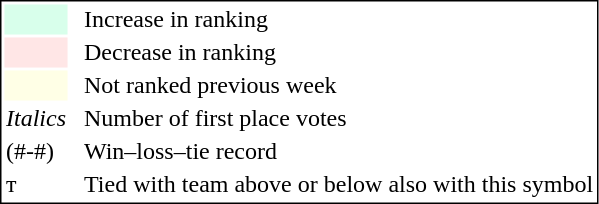<table style="border:1px solid black; float:left;">
<tr>
<td style="background:#D8FFEB; width:20px;"></td>
<td> </td>
<td>Increase in ranking</td>
</tr>
<tr>
<td style="background:#FFE6E6; width:20px;"></td>
<td> </td>
<td>Decrease in ranking</td>
</tr>
<tr>
<td style="background:#FFFFE6; width:20px;"></td>
<td> </td>
<td>Not ranked previous week</td>
</tr>
<tr>
<td><em>Italics</em></td>
<td> </td>
<td>Number of first place votes</td>
</tr>
<tr>
<td>(#-#)</td>
<td> </td>
<td>Win–loss–tie record</td>
</tr>
<tr>
<td>т</td>
<td></td>
<td>Tied with team above or below also with this symbol</td>
</tr>
</table>
